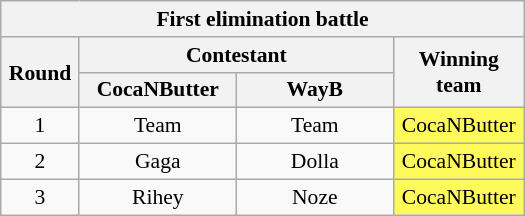<table class="wikitable mw-collapsible mw-collapsed"  style="text-align:center; font-size:90%; width: 350px">
<tr>
<th colspan="6">First elimination battle</th>
</tr>
<tr style="background:#f2f2f2;">
<th rowspan=2 style="width: 15%;">Round</th>
<th colspan=2 style="width: 60%;">Contestant</th>
<th rowspan=2 style="width: 25%;">Winning team</th>
</tr>
<tr>
<th style="width: 30%;">CocaNButter</th>
<th style="width: 30%;">WayB</th>
</tr>
<tr>
<td>1</td>
<td>Team</td>
<td>Team</td>
<td style="background:#FFFA5C">CocaNButter</td>
</tr>
<tr>
<td>2</td>
<td>Gaga</td>
<td>Dolla</td>
<td style="background:#FFFA5C">CocaNButter</td>
</tr>
<tr>
<td>3</td>
<td>Rihey</td>
<td>Noze</td>
<td style="background:#FFFA5C">CocaNButter</td>
</tr>
</table>
